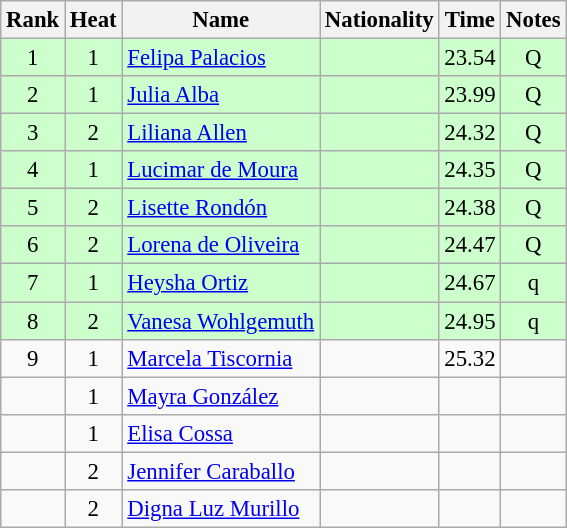<table class="wikitable sortable" style="text-align:center;font-size:95%">
<tr>
<th>Rank</th>
<th>Heat</th>
<th>Name</th>
<th>Nationality</th>
<th>Time</th>
<th>Notes</th>
</tr>
<tr bgcolor=ccffcc>
<td>1</td>
<td>1</td>
<td align=left><a href='#'>Felipa Palacios</a></td>
<td align=left></td>
<td>23.54</td>
<td>Q</td>
</tr>
<tr bgcolor=ccffcc>
<td>2</td>
<td>1</td>
<td align=left><a href='#'>Julia Alba</a></td>
<td align=left></td>
<td>23.99</td>
<td>Q</td>
</tr>
<tr bgcolor=ccffcc>
<td>3</td>
<td>2</td>
<td align=left><a href='#'>Liliana Allen</a></td>
<td align=left></td>
<td>24.32</td>
<td>Q</td>
</tr>
<tr bgcolor=ccffcc>
<td>4</td>
<td>1</td>
<td align=left><a href='#'>Lucimar de Moura</a></td>
<td align=left></td>
<td>24.35</td>
<td>Q</td>
</tr>
<tr bgcolor=ccffcc>
<td>5</td>
<td>2</td>
<td align=left><a href='#'>Lisette Rondón</a></td>
<td align=left></td>
<td>24.38</td>
<td>Q</td>
</tr>
<tr bgcolor=ccffcc>
<td>6</td>
<td>2</td>
<td align=left><a href='#'>Lorena de Oliveira</a></td>
<td align=left></td>
<td>24.47</td>
<td>Q</td>
</tr>
<tr bgcolor=ccffcc>
<td>7</td>
<td>1</td>
<td align=left><a href='#'>Heysha Ortiz</a></td>
<td align=left></td>
<td>24.67</td>
<td>q</td>
</tr>
<tr bgcolor=ccffcc>
<td>8</td>
<td>2</td>
<td align=left><a href='#'>Vanesa Wohlgemuth</a></td>
<td align=left></td>
<td>24.95</td>
<td>q</td>
</tr>
<tr>
<td>9</td>
<td>1</td>
<td align=left><a href='#'>Marcela Tiscornia</a></td>
<td align=left></td>
<td>25.32</td>
<td></td>
</tr>
<tr>
<td></td>
<td>1</td>
<td align=left><a href='#'>Mayra González</a></td>
<td align=left></td>
<td></td>
<td></td>
</tr>
<tr>
<td></td>
<td>1</td>
<td align=left><a href='#'>Elisa Cossa</a></td>
<td align=left></td>
<td></td>
<td></td>
</tr>
<tr>
<td></td>
<td>2</td>
<td align=left><a href='#'>Jennifer Caraballo</a></td>
<td align=left></td>
<td></td>
<td></td>
</tr>
<tr>
<td></td>
<td>2</td>
<td align=left><a href='#'>Digna Luz Murillo</a></td>
<td align=left></td>
<td></td>
<td></td>
</tr>
</table>
